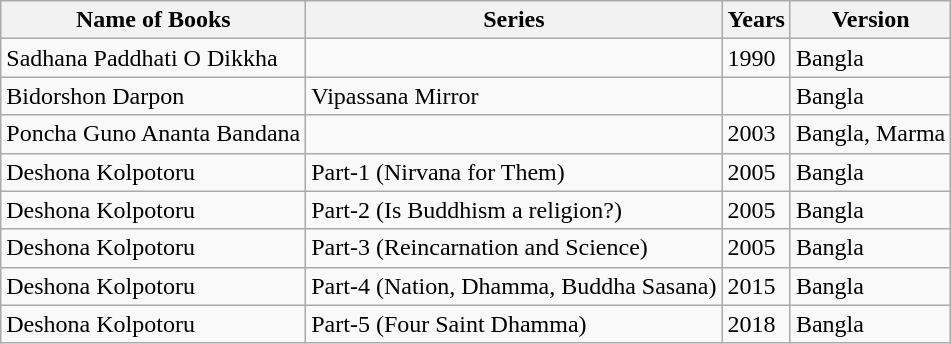<table class="wikitable sortable">
<tr>
<th>Name of Books</th>
<th>Series</th>
<th>Years</th>
<th>Version</th>
</tr>
<tr>
<td>Sadhana Paddhati O Dikkha</td>
<td></td>
<td>1990</td>
<td>Bangla</td>
</tr>
<tr>
<td>Bidorshon Darpon</td>
<td>Vipassana Mirror</td>
<td></td>
<td>Bangla</td>
</tr>
<tr>
<td>Poncha Guno Ananta Bandana</td>
<td></td>
<td>2003</td>
<td>Bangla, Marma</td>
</tr>
<tr>
<td>Deshona Kolpotoru</td>
<td>Part-1 (Nirvana for Them)</td>
<td>2005</td>
<td>Bangla</td>
</tr>
<tr>
<td>Deshona Kolpotoru</td>
<td>Part-2 (Is Buddhism a religion?)</td>
<td>2005</td>
<td>Bangla</td>
</tr>
<tr>
<td>Deshona Kolpotoru</td>
<td>Part-3 (Reincarnation and Science)</td>
<td>2005</td>
<td>Bangla</td>
</tr>
<tr>
<td>Deshona Kolpotoru</td>
<td>Part-4 (Nation, Dhamma, Buddha Sasana)</td>
<td>2015</td>
<td>Bangla</td>
</tr>
<tr>
<td>Deshona Kolpotoru</td>
<td>Part-5 (Four Saint Dhamma)</td>
<td>2018</td>
<td>Bangla</td>
</tr>
</table>
